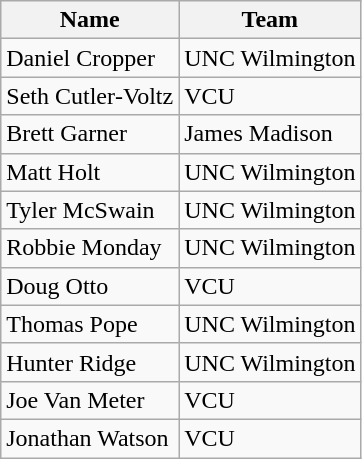<table class=wikitable>
<tr>
<th>Name</th>
<th>Team</th>
</tr>
<tr>
<td>Daniel Cropper</td>
<td>UNC Wilmington</td>
</tr>
<tr>
<td>Seth Cutler‑Voltz</td>
<td>VCU</td>
</tr>
<tr>
<td>Brett Garner</td>
<td>James Madison</td>
</tr>
<tr>
<td>Matt  Holt</td>
<td>UNC Wilmington</td>
</tr>
<tr>
<td>Tyler  McSwain</td>
<td>UNC Wilmington</td>
</tr>
<tr>
<td>Robbie  Monday</td>
<td>UNC Wilmington</td>
</tr>
<tr>
<td>Doug  Otto</td>
<td>VCU</td>
</tr>
<tr>
<td>Thomas  Pope</td>
<td>UNC Wilmington</td>
</tr>
<tr>
<td>Hunter  Ridge</td>
<td>UNC Wilmington</td>
</tr>
<tr>
<td>Joe  Van Meter</td>
<td>VCU</td>
</tr>
<tr>
<td>Jonathan Watson</td>
<td>VCU</td>
</tr>
</table>
